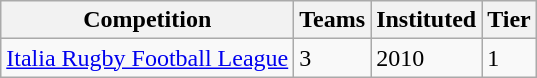<table class="wikitable">
<tr>
<th>Competition</th>
<th>Teams</th>
<th>Instituted</th>
<th>Tier</th>
</tr>
<tr>
<td><a href='#'>Italia Rugby Football League</a></td>
<td>3</td>
<td>2010</td>
<td>1</td>
</tr>
</table>
